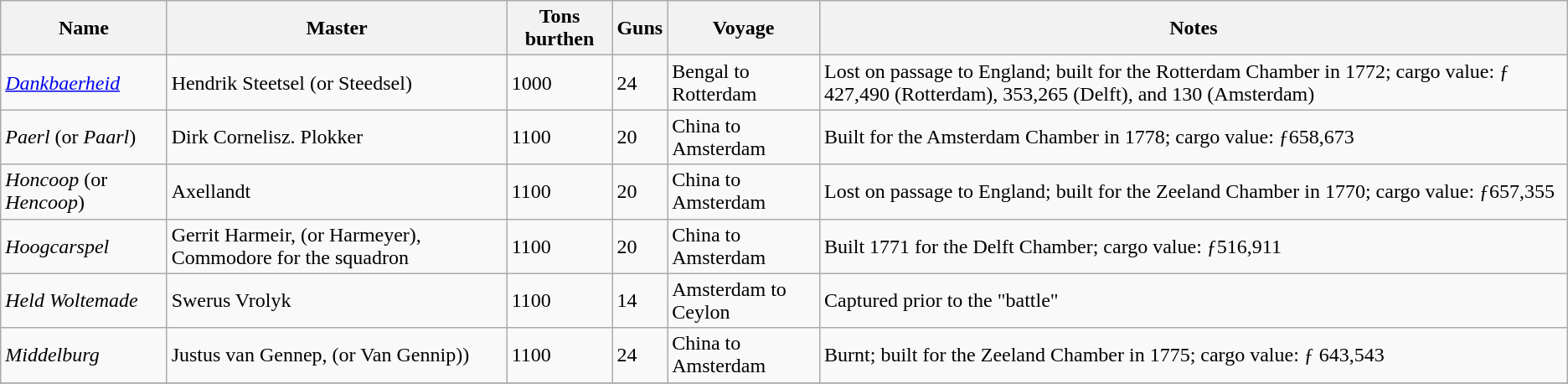<table class="sortable wikitable">
<tr>
<th>Name</th>
<th>Master</th>
<th>Tons burthen</th>
<th>Guns</th>
<th>Voyage</th>
<th>Notes</th>
</tr>
<tr>
<td><em><a href='#'>Dankbaerheid</a></em></td>
<td>Hendrik Steetsel (or Steedsel)</td>
<td>1000</td>
<td>24</td>
<td>Bengal to Rotterdam</td>
<td>Lost on passage to England; built for the Rotterdam Chamber in 1772; cargo value: ƒ 427,490 (Rotterdam), 353,265 (Delft), and 130 (Amsterdam)</td>
</tr>
<tr>
<td><em>Paerl</em> (or <em>Paarl</em>)</td>
<td>Dirk Cornelisz. Plokker</td>
<td>1100</td>
<td>20</td>
<td>China to Amsterdam</td>
<td>Built for the Amsterdam Chamber in 1778; cargo value: ƒ658,673</td>
</tr>
<tr>
<td><em>Honcoop</em> (or <em>Hencoop</em>)</td>
<td>Axellandt</td>
<td>1100</td>
<td>20</td>
<td>China to Amsterdam</td>
<td>Lost on passage to England; built for the Zeeland Chamber in 1770; cargo value: ƒ657,355</td>
</tr>
<tr>
<td><em>Hoogcarspel</em></td>
<td>Gerrit Harmeir, (or Harmeyer), Commodore for the squadron</td>
<td>1100</td>
<td>20</td>
<td>China to Amsterdam</td>
<td>Built 1771 for the Delft Chamber; cargo value: ƒ516,911</td>
</tr>
<tr>
<td><em>Held Woltemade</em></td>
<td>Swerus Vrolyk</td>
<td>1100</td>
<td>14</td>
<td>Amsterdam to Ceylon</td>
<td>Captured prior to the "battle"</td>
</tr>
<tr>
<td><em>Middelburg</em></td>
<td>Justus van Gennep, (or Van Gennip))</td>
<td>1100</td>
<td>24</td>
<td>China to Amsterdam</td>
<td>Burnt; built for the Zeeland Chamber in 1775; cargo value: ƒ 643,543</td>
</tr>
<tr>
</tr>
</table>
